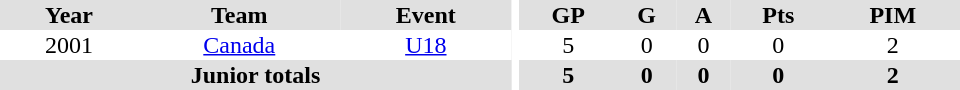<table border="0" cellpadding="1" cellspacing="0" ID="Table3" style="text-align:center; width:40em">
<tr ALIGN="center" bgcolor="#e0e0e0">
<th>Year</th>
<th>Team</th>
<th>Event</th>
<th rowspan="99" bgcolor="#ffffff"></th>
<th>GP</th>
<th>G</th>
<th>A</th>
<th>Pts</th>
<th>PIM</th>
</tr>
<tr>
<td>2001</td>
<td><a href='#'>Canada</a></td>
<td><a href='#'>U18</a></td>
<td>5</td>
<td>0</td>
<td>0</td>
<td>0</td>
<td>2</td>
</tr>
<tr bgcolor="#e0e0e0">
<th colspan="3">Junior totals</th>
<th>5</th>
<th>0</th>
<th>0</th>
<th>0</th>
<th>2</th>
</tr>
</table>
